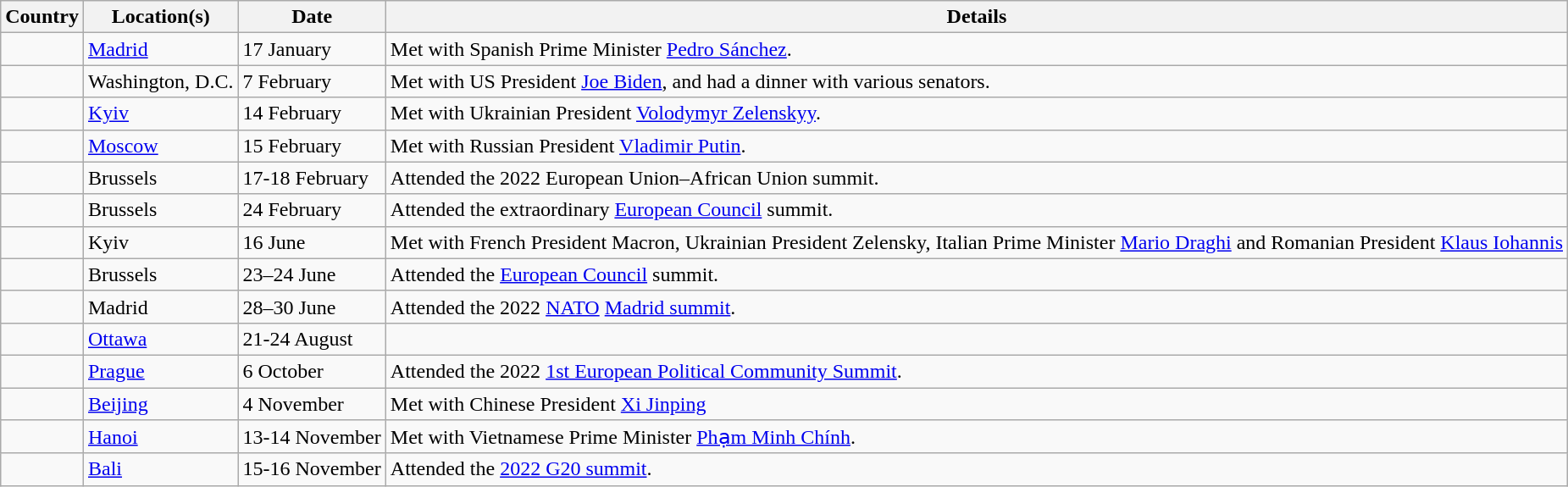<table class="wikitable">
<tr>
<th>Country</th>
<th>Location(s)</th>
<th>Date</th>
<th>Details</th>
</tr>
<tr>
<td></td>
<td><a href='#'>Madrid</a></td>
<td>17 January</td>
<td>Met with Spanish Prime Minister <a href='#'>Pedro Sánchez</a>.</td>
</tr>
<tr>
<td></td>
<td>Washington, D.C.</td>
<td>7 February</td>
<td>Met with US President <a href='#'>Joe Biden</a>, and had a dinner with various senators.</td>
</tr>
<tr>
<td></td>
<td><a href='#'>Kyiv</a></td>
<td>14 February</td>
<td>Met with Ukrainian President <a href='#'>Volodymyr Zelenskyy</a>.</td>
</tr>
<tr>
<td></td>
<td><a href='#'>Moscow</a></td>
<td>15 February</td>
<td>Met with Russian President <a href='#'>Vladimir Putin</a>.</td>
</tr>
<tr>
<td></td>
<td>Brussels</td>
<td>17-18 February</td>
<td>Attended the 2022 European Union–African Union summit.</td>
</tr>
<tr>
<td></td>
<td>Brussels</td>
<td>24 February</td>
<td>Attended the extraordinary <a href='#'>European Council</a> summit.</td>
</tr>
<tr>
<td></td>
<td>Kyiv</td>
<td>16 June</td>
<td>Met with French President Macron, Ukrainian President Zelensky, Italian Prime Minister <a href='#'>Mario Draghi</a> and Romanian President <a href='#'>Klaus Iohannis</a></td>
</tr>
<tr>
<td></td>
<td>Brussels</td>
<td>23–24 June</td>
<td>Attended the <a href='#'>European Council</a> summit.</td>
</tr>
<tr>
<td></td>
<td>Madrid</td>
<td>28–30 June</td>
<td>Attended the 2022 <a href='#'>NATO</a> <a href='#'>Madrid summit</a>.</td>
</tr>
<tr>
<td></td>
<td><a href='#'>Ottawa</a></td>
<td>21-24 August</td>
<td></td>
</tr>
<tr>
<td></td>
<td><a href='#'>Prague</a></td>
<td>6 October</td>
<td>Attended the 2022 <a href='#'>1st European Political Community Summit</a>.</td>
</tr>
<tr>
<td></td>
<td><a href='#'>Beijing</a></td>
<td>4 November</td>
<td>Met with Chinese President <a href='#'>Xi Jinping</a></td>
</tr>
<tr>
<td></td>
<td><a href='#'>Hanoi</a></td>
<td>13-14 November</td>
<td>Met with Vietnamese Prime Minister <a href='#'>Phạm Minh Chính</a>.</td>
</tr>
<tr>
<td></td>
<td><a href='#'>Bali</a></td>
<td>15-16 November</td>
<td>Attended the <a href='#'>2022 G20 summit</a>.</td>
</tr>
</table>
